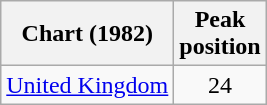<table class="wikitable sortable">
<tr>
<th>Chart (1982)</th>
<th>Peak<br>position</th>
</tr>
<tr>
<td style="text-align:center;"><a href='#'>United Kingdom</a></td>
<td style="text-align:center;">24</td>
</tr>
</table>
